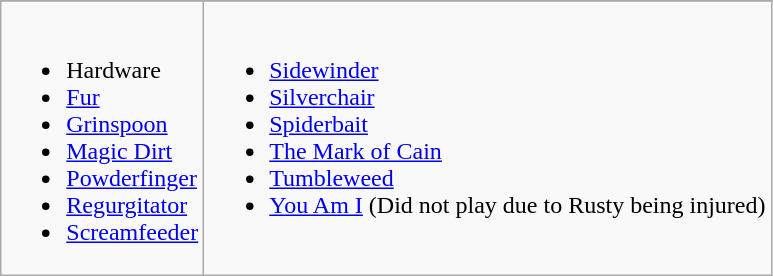<table class="wikitable">
<tr>
</tr>
<tr valign="top">
<td><br><ul><li>Hardware</li><li><a href='#'>Fur</a></li><li><a href='#'>Grinspoon</a></li><li><a href='#'>Magic Dirt</a></li><li><a href='#'>Powderfinger</a></li><li><a href='#'>Regurgitator</a></li><li><a href='#'>Screamfeeder</a></li></ul></td>
<td><br><ul><li><a href='#'>Sidewinder</a></li><li><a href='#'>Silverchair</a></li><li><a href='#'>Spiderbait</a></li><li><a href='#'>The Mark of Cain</a></li><li><a href='#'>Tumbleweed</a></li><li><a href='#'>You Am I</a> (Did not play due to Rusty being injured)</li></ul></td>
</tr>
</table>
